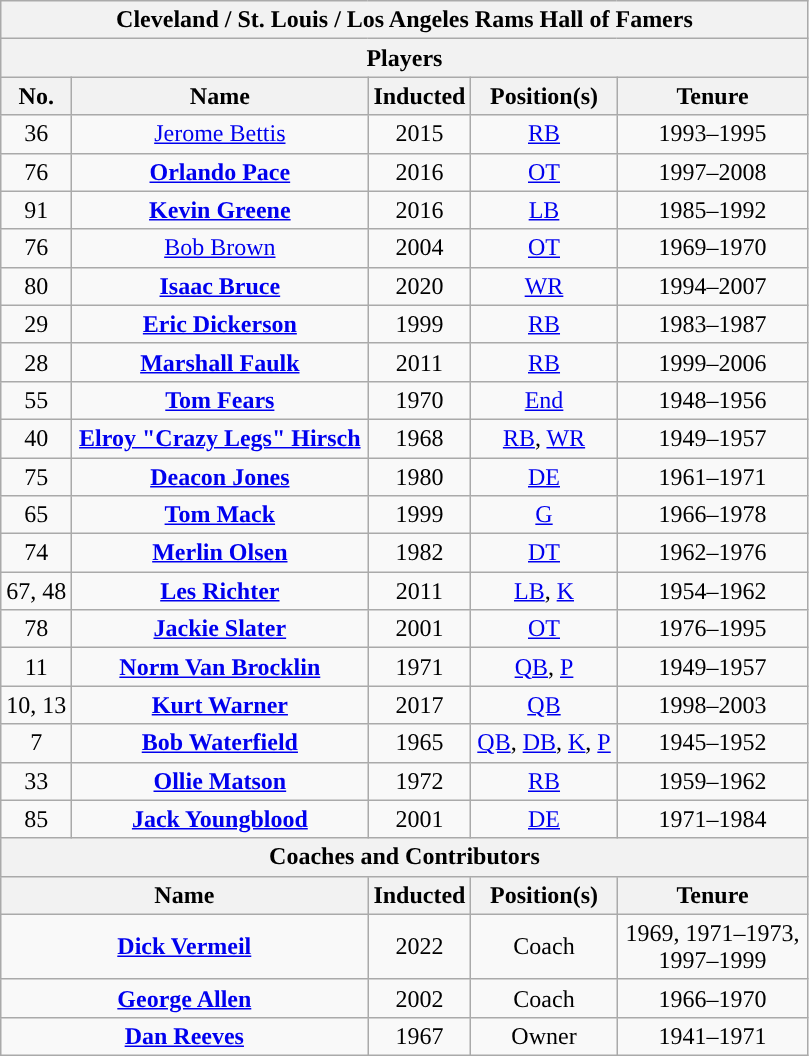<table class="wikitable" style="text-align:center;">
<tr>
<th colspan="5">Cleveland / St. Louis / Los Angeles Rams Hall of Famers</th>
</tr>
<tr>
<th colspan="5">Players</th>
</tr>
<tr>
<th style="width:40px;">No.</th>
<th style="width:190px;">Name</th>
<th style="width:30px;">Inducted</th>
<th style="width:90px;">Position(s)</th>
<th style="width:120px;">Tenure</th>
</tr>
<tr>
<td>36</td>
<td><a href='#'>Jerome Bettis</a></td>
<td>2015</td>
<td><a href='#'>RB</a></td>
<td>1993–1995</td>
</tr>
<tr>
<td>76</td>
<td><strong><a href='#'>Orlando Pace</a></strong></td>
<td>2016</td>
<td><a href='#'>OT</a></td>
<td>1997–2008</td>
</tr>
<tr>
<td>91</td>
<td><strong><a href='#'>Kevin Greene</a></strong></td>
<td>2016</td>
<td><a href='#'>LB</a></td>
<td>1985–1992</td>
</tr>
<tr>
<td>76</td>
<td><a href='#'>Bob Brown</a></td>
<td>2004</td>
<td><a href='#'>OT</a></td>
<td>1969–1970</td>
</tr>
<tr>
<td>80</td>
<td><strong><a href='#'>Isaac Bruce</a></strong></td>
<td>2020</td>
<td><a href='#'>WR</a></td>
<td>1994–2007</td>
</tr>
<tr>
<td>29</td>
<td><strong><a href='#'>Eric Dickerson</a></strong></td>
<td>1999</td>
<td><a href='#'>RB</a></td>
<td>1983–1987</td>
</tr>
<tr>
<td>28</td>
<td><strong><a href='#'>Marshall Faulk</a></strong></td>
<td>2011</td>
<td><a href='#'>RB</a></td>
<td>1999–2006</td>
</tr>
<tr>
<td>55</td>
<td><strong><a href='#'>Tom Fears</a></strong></td>
<td>1970</td>
<td><a href='#'>End</a></td>
<td>1948–1956</td>
</tr>
<tr>
<td>40</td>
<td><strong><a href='#'>Elroy "Crazy Legs" Hirsch</a></strong></td>
<td>1968</td>
<td><a href='#'>RB</a>, <a href='#'>WR</a></td>
<td>1949–1957</td>
</tr>
<tr>
<td>75</td>
<td><strong><a href='#'>Deacon Jones</a></strong></td>
<td>1980</td>
<td><a href='#'>DE</a></td>
<td>1961–1971</td>
</tr>
<tr>
<td>65</td>
<td><strong><a href='#'>Tom Mack</a></strong></td>
<td>1999</td>
<td><a href='#'>G</a></td>
<td>1966–1978</td>
</tr>
<tr>
<td>74</td>
<td><strong><a href='#'>Merlin Olsen</a></strong></td>
<td>1982</td>
<td><a href='#'>DT</a></td>
<td>1962–1976</td>
</tr>
<tr>
<td>67, 48</td>
<td><strong><a href='#'>Les Richter</a></strong></td>
<td>2011</td>
<td><a href='#'>LB</a>, <a href='#'>K</a></td>
<td>1954–1962</td>
</tr>
<tr>
<td>78</td>
<td><strong><a href='#'>Jackie Slater</a></strong></td>
<td>2001</td>
<td><a href='#'>OT</a></td>
<td>1976–1995</td>
</tr>
<tr>
<td>11</td>
<td><strong><a href='#'>Norm Van Brocklin</a></strong></td>
<td>1971</td>
<td><a href='#'>QB</a>, <a href='#'>P</a></td>
<td>1949–1957</td>
</tr>
<tr>
<td>10, 13</td>
<td><strong><a href='#'>Kurt Warner</a></strong></td>
<td>2017</td>
<td><a href='#'>QB</a></td>
<td>1998–2003</td>
</tr>
<tr>
<td>7</td>
<td><strong><a href='#'>Bob Waterfield</a></strong></td>
<td>1965</td>
<td><a href='#'>QB</a>, <a href='#'>DB</a>, <a href='#'>K</a>, <a href='#'>P</a></td>
<td>1945–1952</td>
</tr>
<tr>
<td>33</td>
<td><strong><a href='#'>Ollie Matson</a></strong></td>
<td>1972</td>
<td><a href='#'>RB</a></td>
<td>1959–1962</td>
</tr>
<tr>
<td>85</td>
<td><strong><a href='#'>Jack Youngblood</a></strong></td>
<td>2001</td>
<td><a href='#'>DE</a></td>
<td>1971–1984</td>
</tr>
<tr>
<th colspan="5">Coaches and Contributors</th>
</tr>
<tr>
<th style="width:150px;" colspan=2>Name</th>
<th style="width:30px;">Inducted</th>
<th style="width:40px;">Position(s)</th>
<th style="width:90px;">Tenure</th>
</tr>
<tr>
<td colspan=2><strong><a href='#'>Dick Vermeil</a></strong></td>
<td>2022</td>
<td>Coach</td>
<td>1969, 1971–1973, 1997–1999</td>
</tr>
<tr>
<td colspan=2><strong><a href='#'>George Allen</a></strong></td>
<td>2002</td>
<td>Coach</td>
<td>1966–1970</td>
</tr>
<tr>
<td colspan=2><strong><a href='#'>Dan Reeves</a></strong></td>
<td>1967</td>
<td>Owner</td>
<td>1941–1971</td>
</tr>
</table>
